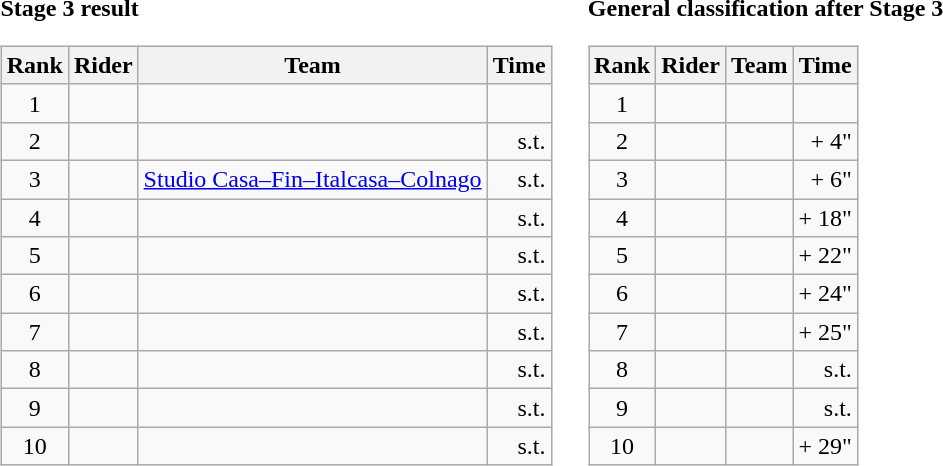<table>
<tr>
<td><strong>Stage 3 result</strong><br><table class="wikitable">
<tr>
<th scope="col">Rank</th>
<th scope="col">Rider</th>
<th scope="col">Team</th>
<th scope="col">Time</th>
</tr>
<tr>
<td style="text-align:center;">1</td>
<td></td>
<td></td>
<td style="text-align:right;"></td>
</tr>
<tr>
<td style="text-align:center;">2</td>
<td></td>
<td></td>
<td style="text-align:right;">s.t.</td>
</tr>
<tr>
<td style="text-align:center;">3</td>
<td></td>
<td><a href='#'>Studio Casa–Fin–Italcasa–Colnago</a></td>
<td style="text-align:right;">s.t.</td>
</tr>
<tr>
<td style="text-align:center;">4</td>
<td></td>
<td></td>
<td style="text-align:right;">s.t.</td>
</tr>
<tr>
<td style="text-align:center;">5</td>
<td></td>
<td></td>
<td style="text-align:right;">s.t.</td>
</tr>
<tr>
<td style="text-align:center;">6</td>
<td></td>
<td></td>
<td style="text-align:right;">s.t.</td>
</tr>
<tr>
<td style="text-align:center;">7</td>
<td></td>
<td></td>
<td style="text-align:right;">s.t.</td>
</tr>
<tr>
<td style="text-align:center;">8</td>
<td></td>
<td></td>
<td style="text-align:right;">s.t.</td>
</tr>
<tr>
<td style="text-align:center;">9</td>
<td></td>
<td></td>
<td style="text-align:right;">s.t.</td>
</tr>
<tr>
<td style="text-align:center;">10</td>
<td></td>
<td></td>
<td style="text-align:right;">s.t.</td>
</tr>
</table>
</td>
<td></td>
<td><strong>General classification after Stage 3</strong><br><table class="wikitable">
<tr>
<th scope="col">Rank</th>
<th scope="col">Rider</th>
<th scope="col">Team</th>
<th scope="col">Time</th>
</tr>
<tr>
<td style="text-align:center;">1</td>
<td></td>
<td></td>
<td style="text-align:right;"></td>
</tr>
<tr>
<td style="text-align:center;">2</td>
<td></td>
<td></td>
<td style="text-align:right;">+ 4"</td>
</tr>
<tr>
<td style="text-align:center;">3</td>
<td></td>
<td></td>
<td style="text-align:right;">+ 6"</td>
</tr>
<tr>
<td style="text-align:center;">4</td>
<td></td>
<td></td>
<td style="text-align:right;">+ 18"</td>
</tr>
<tr>
<td style="text-align:center;">5</td>
<td></td>
<td></td>
<td style="text-align:right;">+ 22"</td>
</tr>
<tr>
<td style="text-align:center;">6</td>
<td></td>
<td></td>
<td style="text-align:right;">+ 24"</td>
</tr>
<tr>
<td style="text-align:center;">7</td>
<td></td>
<td></td>
<td style="text-align:right;">+ 25"</td>
</tr>
<tr>
<td style="text-align:center;">8</td>
<td></td>
<td></td>
<td style="text-align:right;">s.t.</td>
</tr>
<tr>
<td style="text-align:center;">9</td>
<td></td>
<td></td>
<td style="text-align:right;">s.t.</td>
</tr>
<tr>
<td style="text-align:center;">10</td>
<td></td>
<td></td>
<td style="text-align:right;">+ 29"</td>
</tr>
</table>
</td>
</tr>
</table>
